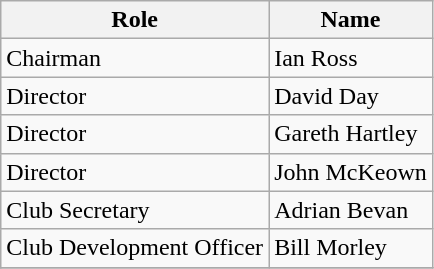<table class="wikitable">
<tr>
<th>Role</th>
<th>Name</th>
</tr>
<tr>
<td>Chairman</td>
<td>Ian Ross</td>
</tr>
<tr>
<td>Director</td>
<td>David Day</td>
</tr>
<tr>
<td>Director</td>
<td>Gareth Hartley</td>
</tr>
<tr>
<td>Director</td>
<td>John McKeown</td>
</tr>
<tr>
<td>Club Secretary</td>
<td>Adrian Bevan</td>
</tr>
<tr>
<td>Club Development Officer</td>
<td>Bill Morley</td>
</tr>
<tr>
</tr>
</table>
